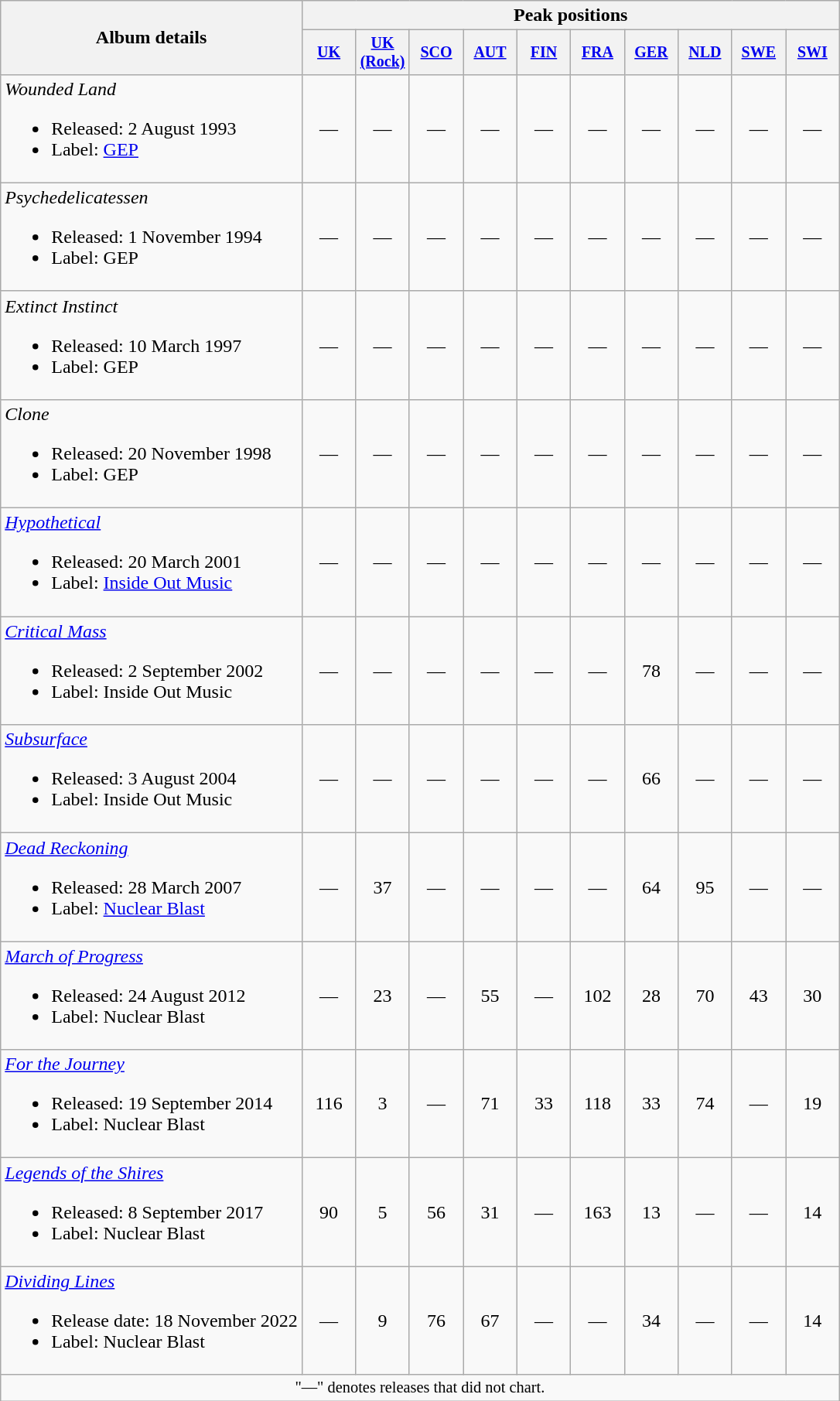<table class="wikitable" style="text-align:center;">
<tr>
<th rowspan="2">Album details</th>
<th colspan="10">Peak positions</th>
</tr>
<tr style="font-size:smaller;">
<th style="width:40px;"><a href='#'>UK</a><br></th>
<th style="width:40px;"><a href='#'>UK (Rock)</a><br></th>
<th style="width:40px;"><a href='#'>SCO</a><br></th>
<th style="width:40px;"><a href='#'>AUT</a><br></th>
<th style="width:40px;"><a href='#'>FIN</a><br></th>
<th style="width:40px;"><a href='#'>FRA</a><br></th>
<th style="width:40px;"><a href='#'>GER</a><br></th>
<th style="width:40px;"><a href='#'>NLD</a><br></th>
<th style="width:40px;"><a href='#'>SWE</a><br></th>
<th style="width:40px;"><a href='#'>SWI</a><br></th>
</tr>
<tr>
<td style="text-align:left;"><em>Wounded Land</em><br><ul><li>Released: 2 August 1993</li><li>Label: <a href='#'>GEP</a></li></ul></td>
<td>—</td>
<td>—</td>
<td>—</td>
<td>—</td>
<td>—</td>
<td>—</td>
<td>—</td>
<td>—</td>
<td>—</td>
<td>—</td>
</tr>
<tr>
<td style="text-align:left;"><em>Psychedelicatessen</em><br><ul><li>Released: 1 November 1994</li><li>Label: GEP</li></ul></td>
<td>—</td>
<td>—</td>
<td>—</td>
<td>—</td>
<td>—</td>
<td>—</td>
<td>—</td>
<td>—</td>
<td>—</td>
<td>—</td>
</tr>
<tr>
<td style="text-align:left;"><em>Extinct Instinct</em><br><ul><li>Released: 10 March 1997</li><li>Label: GEP</li></ul></td>
<td>—</td>
<td>—</td>
<td>—</td>
<td>—</td>
<td>—</td>
<td>—</td>
<td>—</td>
<td>—</td>
<td>—</td>
<td>—</td>
</tr>
<tr>
<td style="text-align:left;"><em>Clone</em><br><ul><li>Released: 20 November 1998</li><li>Label: GEP</li></ul></td>
<td>—</td>
<td>—</td>
<td>—</td>
<td>—</td>
<td>—</td>
<td>—</td>
<td>—</td>
<td>—</td>
<td>—</td>
<td>—</td>
</tr>
<tr>
<td style="text-align:left;"><em><a href='#'>Hypothetical</a></em><br><ul><li>Released: 20 March 2001</li><li>Label: <a href='#'>Inside Out Music</a></li></ul></td>
<td>—</td>
<td>—</td>
<td>—</td>
<td>—</td>
<td>—</td>
<td>—</td>
<td>—</td>
<td>—</td>
<td>—</td>
<td>—</td>
</tr>
<tr>
<td style="text-align:left;"><em><a href='#'>Critical Mass</a></em><br><ul><li>Released: 2 September 2002</li><li>Label: Inside Out Music</li></ul></td>
<td>—</td>
<td>—</td>
<td>—</td>
<td>—</td>
<td>—</td>
<td>—</td>
<td>78</td>
<td>—</td>
<td>—</td>
<td>—</td>
</tr>
<tr>
<td style="text-align:left;"><em><a href='#'>Subsurface</a></em><br><ul><li>Released: 3 August 2004</li><li>Label: Inside Out Music</li></ul></td>
<td>—</td>
<td>—</td>
<td>—</td>
<td>—</td>
<td>—</td>
<td>—</td>
<td>66</td>
<td>—</td>
<td>—</td>
<td>—</td>
</tr>
<tr>
<td style="text-align:left;"><em><a href='#'>Dead Reckoning</a></em><br><ul><li>Released: 28 March 2007</li><li>Label: <a href='#'>Nuclear Blast</a></li></ul></td>
<td>—</td>
<td>37</td>
<td>—</td>
<td>—</td>
<td>—</td>
<td>—</td>
<td>64</td>
<td>95</td>
<td>—</td>
<td>—</td>
</tr>
<tr>
<td style="text-align:left;"><em><a href='#'>March of Progress</a></em><br><ul><li>Released: 24 August 2012</li><li>Label: Nuclear Blast</li></ul></td>
<td>—</td>
<td>23</td>
<td>—</td>
<td>55</td>
<td>—</td>
<td>102</td>
<td>28</td>
<td>70</td>
<td>43</td>
<td>30</td>
</tr>
<tr>
<td style="text-align:left;"><em><a href='#'>For the Journey</a></em><br><ul><li>Released: 19 September 2014</li><li>Label: Nuclear Blast</li></ul></td>
<td>116</td>
<td>3</td>
<td>—</td>
<td>71</td>
<td>33</td>
<td>118</td>
<td>33</td>
<td>74</td>
<td>—</td>
<td>19</td>
</tr>
<tr>
<td style="text-align:left;"><em><a href='#'>Legends of the Shires</a></em><br><ul><li>Released: 8 September 2017</li><li>Label: Nuclear Blast</li></ul></td>
<td>90</td>
<td>5</td>
<td>56</td>
<td>31</td>
<td>—</td>
<td>163</td>
<td>13</td>
<td>—</td>
<td>—</td>
<td>14</td>
</tr>
<tr>
<td style="text-align:left;"><em><a href='#'>Dividing Lines</a></em><br><ul><li>Release date: 18 November 2022</li><li>Label: Nuclear Blast</li></ul></td>
<td>—</td>
<td>9</td>
<td>76</td>
<td>67</td>
<td>—</td>
<td>—</td>
<td>34</td>
<td>—</td>
<td>—</td>
<td>14</td>
</tr>
<tr>
<td colspan="11" style="font-size:85%">"—" denotes releases that did not chart.</td>
</tr>
</table>
